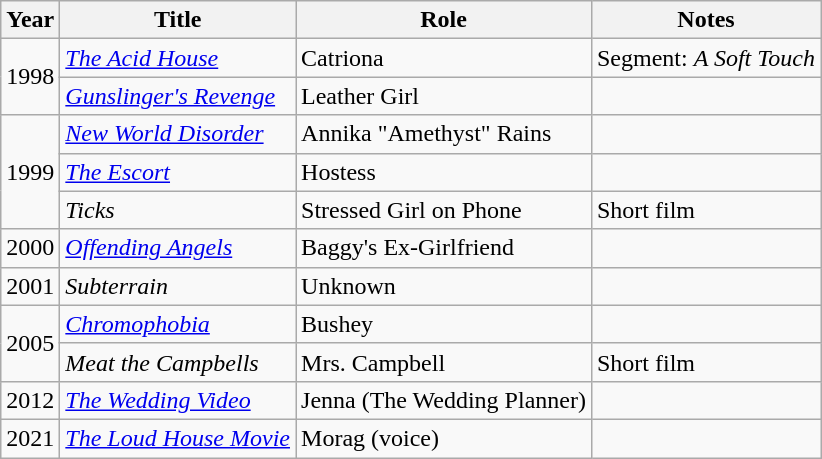<table class="wikitable sortable">
<tr>
<th>Year</th>
<th>Title</th>
<th>Role</th>
<th class="unsortable">Notes</th>
</tr>
<tr>
<td rowspan="2">1998</td>
<td><em><a href='#'>The Acid House</a></em></td>
<td>Catriona</td>
<td>Segment: <em>A Soft Touch</em></td>
</tr>
<tr>
<td><em><a href='#'>Gunslinger's Revenge</a></em></td>
<td>Leather Girl</td>
<td></td>
</tr>
<tr>
<td rowspan="3">1999</td>
<td><em><a href='#'>New World Disorder</a></em></td>
<td>Annika "Amethyst" Rains</td>
<td></td>
</tr>
<tr>
<td><em><a href='#'>The Escort</a></em></td>
<td>Hostess</td>
<td></td>
</tr>
<tr>
<td><em>Ticks</em></td>
<td>Stressed Girl on Phone</td>
<td>Short film</td>
</tr>
<tr>
<td>2000</td>
<td><em><a href='#'>Offending Angels</a></em></td>
<td>Baggy's Ex-Girlfriend</td>
<td></td>
</tr>
<tr>
<td>2001</td>
<td><em>Subterrain</em></td>
<td>Unknown</td>
<td></td>
</tr>
<tr>
<td rowspan="2">2005</td>
<td><em><a href='#'>Chromophobia</a></em></td>
<td>Bushey</td>
<td></td>
</tr>
<tr>
<td><em>Meat the Campbells</em></td>
<td>Mrs. Campbell</td>
<td>Short film</td>
</tr>
<tr>
<td>2012</td>
<td><em><a href='#'>The Wedding Video</a></em></td>
<td>Jenna (The Wedding Planner)</td>
<td></td>
</tr>
<tr>
<td>2021</td>
<td><em><a href='#'>The Loud House Movie</a></em></td>
<td>Morag (voice)</td>
<td></td>
</tr>
</table>
